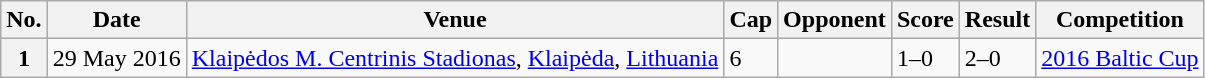<table class="wikitable sortable plainrowheaders">
<tr>
<th scope=col>No.</th>
<th scope=col data-sort-type=date>Date</th>
<th scope=col>Venue</th>
<th scope=col>Cap</th>
<th scope=col>Opponent</th>
<th scope=col>Score</th>
<th scope=col>Result</th>
<th scope=col>Competition</th>
</tr>
<tr>
<th scope=row>1</th>
<td>29 May 2016</td>
<td><a href='#'>Klaipėdos M. Centrinis Stadionas</a>, <a href='#'>Klaipėda</a>, <a href='#'>Lithuania</a></td>
<td>6</td>
<td></td>
<td>1–0</td>
<td>2–0</td>
<td><a href='#'>2016 Baltic Cup</a></td>
</tr>
</table>
